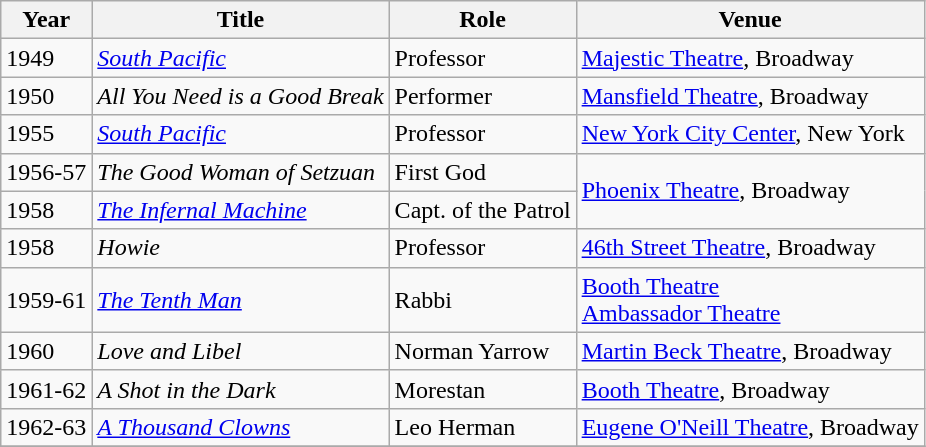<table class="wikitable">
<tr>
<th>Year</th>
<th>Title</th>
<th>Role</th>
<th>Venue</th>
</tr>
<tr>
<td>1949</td>
<td><em><a href='#'>South Pacific</a></em></td>
<td>Professor</td>
<td><a href='#'>Majestic Theatre</a>, Broadway</td>
</tr>
<tr>
<td>1950</td>
<td><em>All You Need is a Good Break</em></td>
<td>Performer</td>
<td><a href='#'>Mansfield Theatre</a>, Broadway</td>
</tr>
<tr>
<td>1955</td>
<td><em><a href='#'>South Pacific</a></em></td>
<td>Professor</td>
<td><a href='#'>New York City Center</a>, New York</td>
</tr>
<tr>
<td>1956-57</td>
<td><em>The Good Woman of Setzuan</em></td>
<td>First God</td>
<td rowspan=2><a href='#'>Phoenix Theatre</a>, Broadway</td>
</tr>
<tr>
<td>1958</td>
<td><em><a href='#'>The Infernal Machine</a></em></td>
<td>Capt. of the Patrol</td>
</tr>
<tr>
<td>1958</td>
<td><em>Howie</em></td>
<td>Professor</td>
<td><a href='#'>46th Street Theatre</a>, Broadway</td>
</tr>
<tr>
<td>1959-61</td>
<td><em><a href='#'>The Tenth Man</a></em></td>
<td>Rabbi</td>
<td><a href='#'>Booth Theatre</a> <br> <a href='#'>Ambassador Theatre</a></td>
</tr>
<tr>
<td>1960</td>
<td><em>Love and Libel</em></td>
<td>Norman Yarrow</td>
<td><a href='#'>Martin Beck Theatre</a>, Broadway</td>
</tr>
<tr>
<td>1961-62</td>
<td><em>A Shot in the Dark</em></td>
<td>Morestan</td>
<td><a href='#'>Booth Theatre</a>, Broadway</td>
</tr>
<tr>
<td>1962-63</td>
<td><em><a href='#'>A Thousand Clowns</a></em></td>
<td>Leo Herman</td>
<td><a href='#'>Eugene O'Neill Theatre</a>, Broadway</td>
</tr>
<tr>
</tr>
</table>
